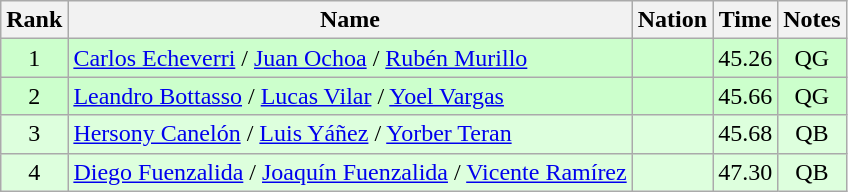<table class="wikitable" style="text-align:center">
<tr>
<th>Rank</th>
<th>Name</th>
<th>Nation</th>
<th>Time</th>
<th>Notes</th>
</tr>
<tr bgcolor=ccffcc>
<td>1</td>
<td align=left><a href='#'>Carlos Echeverri</a> / <a href='#'>Juan Ochoa</a> / <a href='#'>Rubén Murillo</a></td>
<td align=left></td>
<td>45.26</td>
<td>QG</td>
</tr>
<tr bgcolor=ccffcc>
<td>2</td>
<td align=left><a href='#'>Leandro Bottasso</a> / <a href='#'>Lucas Vilar</a> / <a href='#'>Yoel Vargas</a></td>
<td align=left></td>
<td>45.66</td>
<td>QG</td>
</tr>
<tr bgcolor=ddffdd>
<td>3</td>
<td align=left><a href='#'>Hersony Canelón</a> / <a href='#'>Luis Yáñez</a> / <a href='#'>Yorber Teran</a></td>
<td align=left></td>
<td>45.68</td>
<td>QB</td>
</tr>
<tr bgcolor=ddffdd>
<td>4</td>
<td align=left><a href='#'>Diego Fuenzalida</a> / <a href='#'>Joaquín Fuenzalida</a> / <a href='#'>Vicente Ramírez</a></td>
<td align=left></td>
<td>47.30</td>
<td>QB</td>
</tr>
</table>
